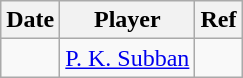<table class="wikitable">
<tr>
<th>Date</th>
<th>Player</th>
<th>Ref</th>
</tr>
<tr>
<td></td>
<td><a href='#'>P. K. Subban</a></td>
<td></td>
</tr>
</table>
